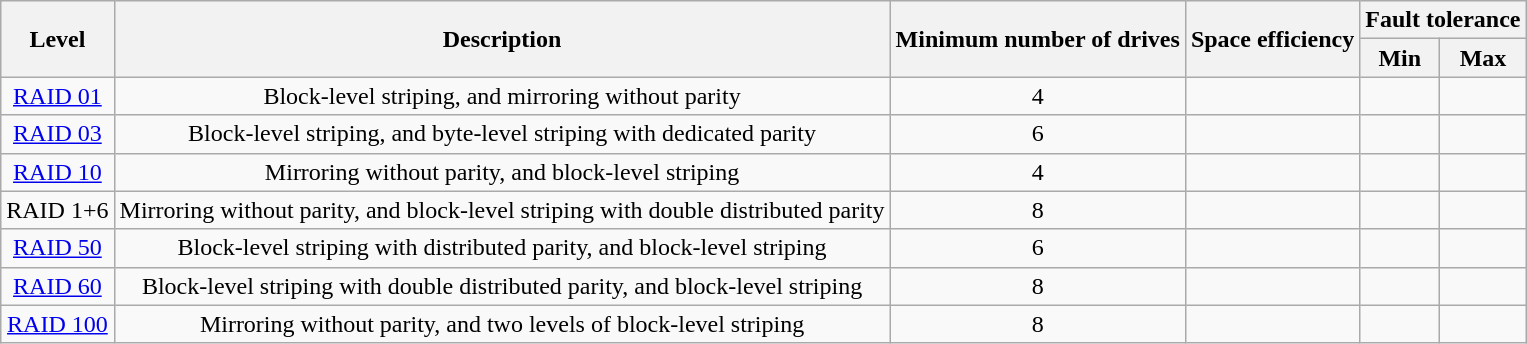<table class="wikitable" style="text-align: center;">
<tr>
<th rowspan="2">Level</th>
<th rowspan="2">Description</th>
<th rowspan="2">Minimum number of drives</th>
<th rowspan="2">Space efficiency</th>
<th colspan="2">Fault tolerance</th>
</tr>
<tr>
<th>Min</th>
<th>Max</th>
</tr>
<tr>
<td><a href='#'>RAID 01</a></td>
<td>Block-level striping, and mirroring without parity</td>
<td>4</td>
<td></td>
<td></td>
<td></td>
</tr>
<tr>
<td><a href='#'>RAID 03</a></td>
<td>Block-level striping, and byte-level striping with dedicated parity</td>
<td>6</td>
<td></td>
<td></td>
<td></td>
</tr>
<tr>
<td><a href='#'>RAID 10</a></td>
<td>Mirroring without parity, and block-level striping</td>
<td>4</td>
<td></td>
<td></td>
<td></td>
</tr>
<tr>
<td>RAID 1+6</td>
<td>Mirroring without parity, and block-level striping with double distributed parity</td>
<td>8</td>
<td></td>
<td></td>
<td></td>
</tr>
<tr>
<td><a href='#'>RAID 50</a></td>
<td>Block-level striping with distributed parity, and block-level striping</td>
<td>6</td>
<td></td>
<td></td>
<td></td>
</tr>
<tr>
<td><a href='#'>RAID 60</a></td>
<td>Block-level striping with double distributed parity, and block-level striping</td>
<td>8</td>
<td></td>
<td></td>
<td></td>
</tr>
<tr>
<td><a href='#'>RAID 100</a></td>
<td>Mirroring without parity, and two levels of block-level striping</td>
<td>8</td>
<td></td>
<td></td>
<td></td>
</tr>
</table>
